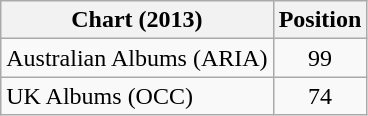<table class="wikitable sortable plainrowheaders">
<tr>
<th scope="col">Chart (2013)</th>
<th scope="col">Position</th>
</tr>
<tr>
<td>Australian Albums (ARIA)</td>
<td style="text-align:center;">99</td>
</tr>
<tr>
<td>UK Albums (OCC)</td>
<td style="text-align:center;">74</td>
</tr>
</table>
